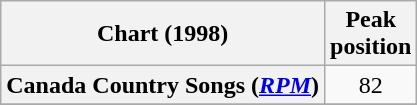<table class="wikitable sortable plainrowheaders" style="text-align:center">
<tr>
<th scope="col">Chart (1998)</th>
<th scope="col">Peak<br> position</th>
</tr>
<tr>
<th scope="row">Canada Country Songs (<em><a href='#'>RPM</a></em>)</th>
<td>82</td>
</tr>
<tr>
</tr>
<tr>
</tr>
</table>
